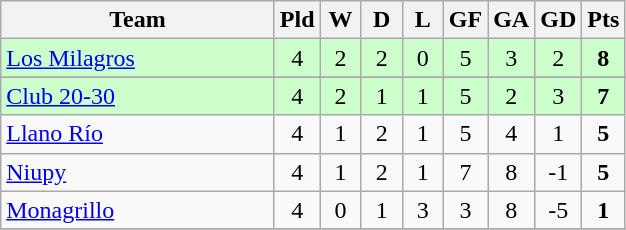<table class="wikitable" style="text-align: center">
<tr>
<th width="175">Team</th>
<th width="20">Pld</th>
<th width="20">W</th>
<th width="20">D</th>
<th width="20">L</th>
<th width="20">GF</th>
<th width="20">GA</th>
<th width="20">GD</th>
<th width="20">Pts</th>
</tr>
<tr bgcolor=#CCFFCC>
<td align=left><a href='#'>Los Milagros</a></td>
<td>4</td>
<td>2</td>
<td>2</td>
<td>0</td>
<td>5</td>
<td>3</td>
<td>2</td>
<td><strong>8</strong></td>
</tr>
<tr>
</tr>
<tr bgcolor=#CCFFCC>
<td align=left><a href='#'>Club 20-30</a></td>
<td>4</td>
<td>2</td>
<td>1</td>
<td>1</td>
<td>5</td>
<td>2</td>
<td>3</td>
<td><strong>7</strong></td>
</tr>
<tr>
<td align=left><a href='#'>Llano Río</a></td>
<td>4</td>
<td>1</td>
<td>2</td>
<td>1</td>
<td>5</td>
<td>4</td>
<td>1</td>
<td><strong>5</strong></td>
</tr>
<tr>
<td align=left><a href='#'>Niupy</a></td>
<td>4</td>
<td>1</td>
<td>2</td>
<td>1</td>
<td>7</td>
<td>8</td>
<td>-1</td>
<td><strong>5</strong></td>
</tr>
<tr>
<td align=left><a href='#'>Monagrillo</a></td>
<td>4</td>
<td>0</td>
<td>1</td>
<td>3</td>
<td>3</td>
<td>8</td>
<td>-5</td>
<td><strong>1</strong></td>
</tr>
<tr>
</tr>
</table>
